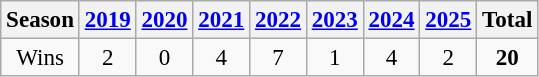<table class=wikitable style=font-size:96%>
<tr>
<th>Season</th>
<th><a href='#'>2019</a></th>
<th><a href='#'>2020</a></th>
<th><a href='#'>2021</a></th>
<th><a href='#'>2022</a></th>
<th><a href='#'>2023</a></th>
<th><a href='#'>2024</a></th>
<th><a href='#'>2025</a></th>
<th>Total</th>
</tr>
<tr align=center>
<td>Wins</td>
<td>2</td>
<td>0</td>
<td>4</td>
<td>7</td>
<td>1</td>
<td>4</td>
<td>2</td>
<td><strong>20</strong></td>
</tr>
</table>
